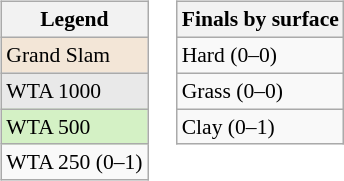<table>
<tr valign=top>
<td><br><table class=wikitable style=font-size:90%>
<tr>
<th>Legend</th>
</tr>
<tr>
<td bgcolor=f3e6d7>Grand Slam</td>
</tr>
<tr>
<td bgcolor=e9e9e9>WTA 1000</td>
</tr>
<tr>
<td bgcolor=d4f1c5>WTA 500</td>
</tr>
<tr>
<td>WTA 250 (0–1)</td>
</tr>
</table>
</td>
<td><br><table class=wikitable style=font-size:90%>
<tr>
<th>Finals by surface</th>
</tr>
<tr>
<td>Hard (0–0)</td>
</tr>
<tr>
<td>Grass (0–0)</td>
</tr>
<tr>
<td>Clay (0–1)</td>
</tr>
</table>
</td>
</tr>
</table>
